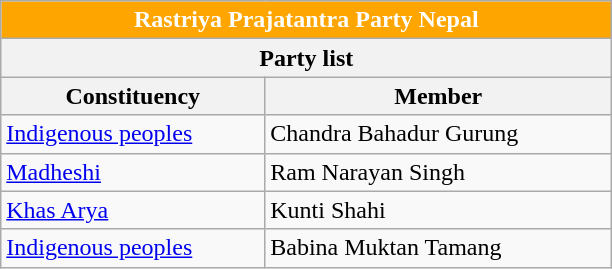<table role="presentation" class="wikitable mw-collapsible mw-collapsed">
<tr>
<th colspan="2" style="width: 300pt; background:orange; color: white;">Rastriya Prajatantra Party Nepal</th>
</tr>
<tr>
<th colspan="2">Party list</th>
</tr>
<tr>
<th>Constituency</th>
<th>Member</th>
</tr>
<tr>
<td><a href='#'>Indigenous peoples</a></td>
<td>Chandra Bahadur Gurung</td>
</tr>
<tr>
<td><a href='#'>Madheshi</a></td>
<td>Ram Narayan Singh</td>
</tr>
<tr>
<td><a href='#'>Khas Arya</a></td>
<td>Kunti Shahi</td>
</tr>
<tr>
<td><a href='#'>Indigenous peoples</a></td>
<td>Babina Muktan Tamang</td>
</tr>
</table>
